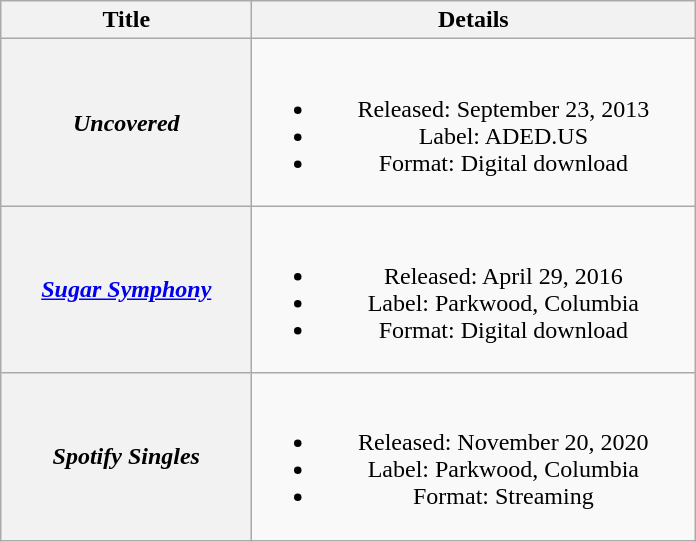<table class="wikitable plainrowheaders" style="text-align:center;">
<tr>
<th scope="col" style="width:10em;">Title</th>
<th scope="col" style="width:18em;">Details</th>
</tr>
<tr>
<th scope="row"><em>Uncovered</em></th>
<td><br><ul><li>Released: September 23, 2013</li><li>Label: ADED.US</li><li>Format: Digital download</li></ul></td>
</tr>
<tr>
<th scope="row"><em><a href='#'>Sugar Symphony</a></em></th>
<td><br><ul><li>Released: April 29, 2016</li><li>Label: Parkwood, Columbia</li><li>Format: Digital download</li></ul></td>
</tr>
<tr>
<th scope="row"><em>Spotify Singles</em></th>
<td><br><ul><li>Released: November 20, 2020</li><li>Label: Parkwood, Columbia</li><li>Format: Streaming</li></ul></td>
</tr>
</table>
